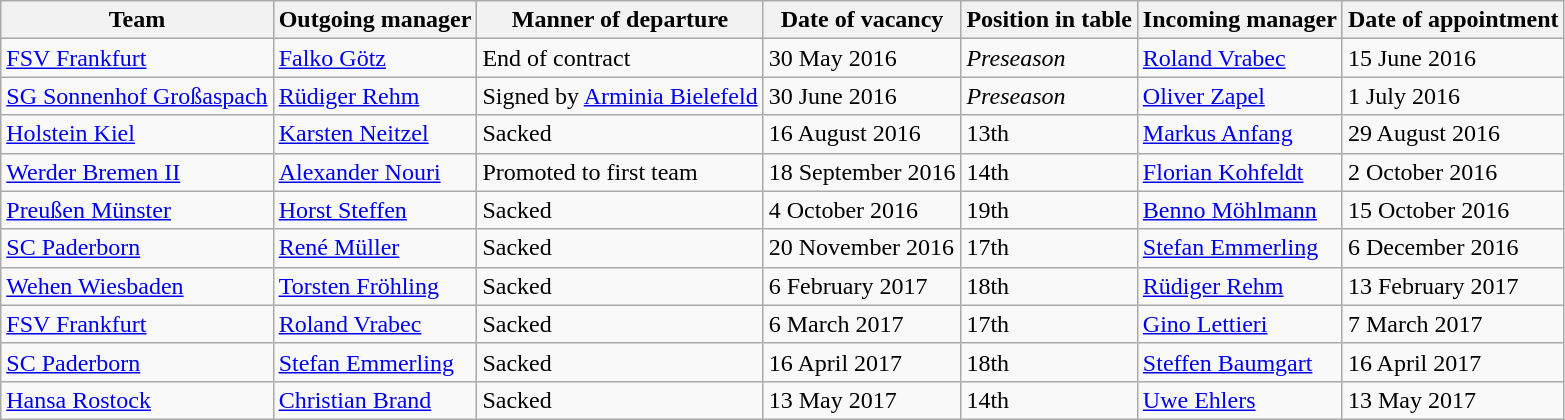<table class="wikitable">
<tr>
<th>Team</th>
<th>Outgoing manager</th>
<th>Manner of departure</th>
<th>Date of vacancy</th>
<th>Position in table</th>
<th>Incoming manager</th>
<th>Date of appointment</th>
</tr>
<tr>
<td><a href='#'>FSV Frankfurt</a></td>
<td> <a href='#'>Falko Götz</a></td>
<td>End of contract</td>
<td>30 May 2016</td>
<td><em>Preseason</em></td>
<td> <a href='#'>Roland Vrabec</a></td>
<td>15 June 2016</td>
</tr>
<tr>
<td><a href='#'>SG Sonnenhof Großaspach</a></td>
<td> <a href='#'>Rüdiger Rehm</a></td>
<td>Signed by <a href='#'>Arminia Bielefeld</a></td>
<td>30 June 2016</td>
<td><em>Preseason</em></td>
<td> <a href='#'>Oliver Zapel</a></td>
<td>1 July 2016</td>
</tr>
<tr>
<td><a href='#'>Holstein Kiel</a></td>
<td> <a href='#'>Karsten Neitzel</a></td>
<td>Sacked</td>
<td>16 August 2016</td>
<td>13th</td>
<td> <a href='#'>Markus Anfang</a></td>
<td>29 August 2016</td>
</tr>
<tr>
<td><a href='#'>Werder Bremen II</a></td>
<td> <a href='#'>Alexander Nouri</a></td>
<td>Promoted to first team</td>
<td>18 September 2016</td>
<td>14th</td>
<td> <a href='#'>Florian Kohfeldt</a></td>
<td>2 October 2016</td>
</tr>
<tr>
<td><a href='#'>Preußen Münster</a></td>
<td> <a href='#'>Horst Steffen</a></td>
<td>Sacked</td>
<td>4 October 2016</td>
<td>19th</td>
<td> <a href='#'>Benno Möhlmann</a></td>
<td>15 October 2016</td>
</tr>
<tr>
<td><a href='#'>SC Paderborn</a></td>
<td> <a href='#'>René Müller</a></td>
<td>Sacked</td>
<td>20 November 2016</td>
<td>17th</td>
<td> <a href='#'>Stefan Emmerling</a></td>
<td>6 December 2016</td>
</tr>
<tr>
<td><a href='#'>Wehen Wiesbaden</a></td>
<td> <a href='#'>Torsten Fröhling</a></td>
<td>Sacked</td>
<td>6 February 2017</td>
<td>18th</td>
<td> <a href='#'>Rüdiger Rehm</a></td>
<td>13 February 2017</td>
</tr>
<tr>
<td><a href='#'>FSV Frankfurt</a></td>
<td> <a href='#'>Roland Vrabec</a></td>
<td>Sacked</td>
<td>6 March 2017</td>
<td>17th</td>
<td> <a href='#'>Gino Lettieri</a></td>
<td>7 March 2017</td>
</tr>
<tr>
<td><a href='#'>SC Paderborn</a></td>
<td> <a href='#'>Stefan Emmerling</a></td>
<td>Sacked</td>
<td>16 April 2017</td>
<td>18th</td>
<td> <a href='#'>Steffen Baumgart</a></td>
<td>16 April 2017</td>
</tr>
<tr>
<td><a href='#'>Hansa Rostock</a></td>
<td> <a href='#'>Christian Brand</a></td>
<td>Sacked</td>
<td>13 May 2017</td>
<td>14th</td>
<td> <a href='#'>Uwe Ehlers</a></td>
<td>13 May 2017</td>
</tr>
</table>
